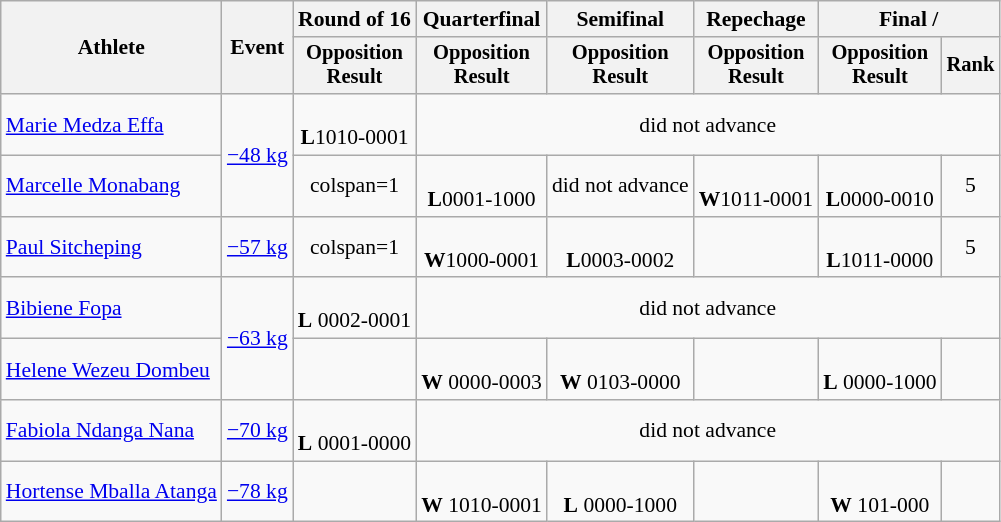<table class="wikitable" style="font-size:90%">
<tr>
<th rowspan=2>Athlete</th>
<th rowspan=2>Event</th>
<th>Round of 16</th>
<th>Quarterfinal</th>
<th>Semifinal</th>
<th>Repechage</th>
<th colspan=2>Final / </th>
</tr>
<tr style="font-size: 95%">
<th>Opposition<br>Result</th>
<th>Opposition<br>Result</th>
<th>Opposition<br>Result</th>
<th>Opposition<br>Result</th>
<th>Opposition<br>Result</th>
<th>Rank</th>
</tr>
<tr align=center>
<td align=left><a href='#'>Marie Medza Effa</a></td>
<td align=left rowspan=2><a href='#'>−48 kg</a></td>
<td><br><strong>L</strong>1010-0001</td>
<td colspan=5>did not advance</td>
</tr>
<tr align=center>
<td align=left><a href='#'>Marcelle Monabang</a></td>
<td>colspan=1 </td>
<td><br><strong>L</strong>0001-1000</td>
<td colspan=1>did not advance</td>
<td><br><strong>W</strong>1011-0001</td>
<td><br><strong>L</strong>0000-0010</td>
<td>5</td>
</tr>
<tr align=center>
<td align=left><a href='#'>Paul Sitcheping</a></td>
<td align=left><a href='#'>−57 kg</a></td>
<td>colspan=1 </td>
<td><br><strong>W</strong>1000-0001</td>
<td><br><strong>L</strong>0003-0002</td>
<td></td>
<td><br><strong>L</strong>1011-0000</td>
<td>5</td>
</tr>
<tr align=center>
<td align=left><a href='#'>Bibiene Fopa</a></td>
<td align=left rowspan=2><a href='#'>−63 kg</a></td>
<td><br><strong>L</strong> 0002-0001</td>
<td colspan=5>did not advance</td>
</tr>
<tr align=center>
<td align=left><a href='#'>Helene Wezeu Dombeu</a></td>
<td></td>
<td><br><strong>W</strong> 0000-0003</td>
<td><br><strong>W</strong> 0103-0000</td>
<td></td>
<td><br><strong>L</strong> 0000-1000</td>
<td></td>
</tr>
<tr align=center>
<td align=left><a href='#'>Fabiola Ndanga Nana</a></td>
<td align=left><a href='#'>−70 kg</a></td>
<td><br><strong>L</strong> 0001-0000</td>
<td colspan=5>did not advance</td>
</tr>
<tr align=center>
<td align=left><a href='#'>Hortense Mballa Atanga</a></td>
<td align=left><a href='#'>−78 kg</a></td>
<td></td>
<td><br><strong>W</strong> 1010-0001</td>
<td><br><strong>L</strong> 0000-1000</td>
<td></td>
<td><br><strong>W</strong> 101-000</td>
<td></td>
</tr>
</table>
